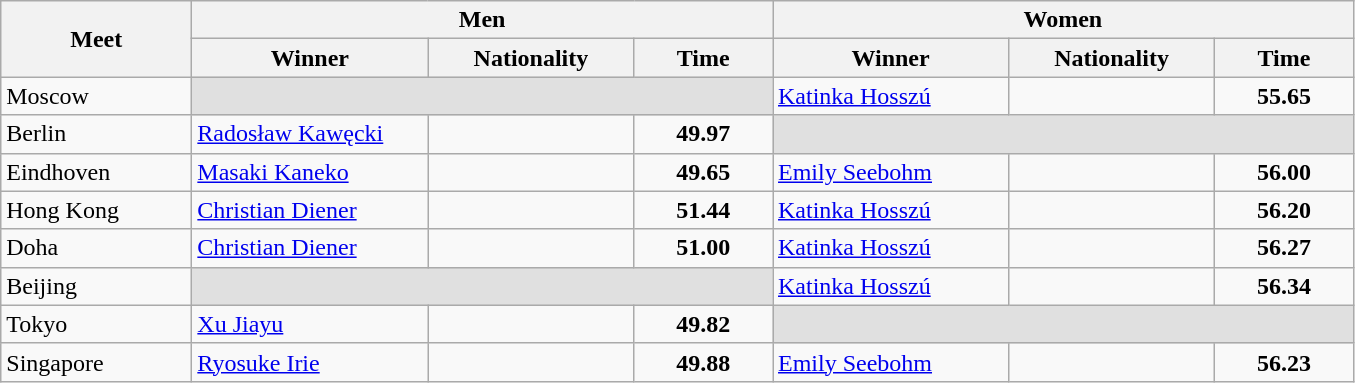<table class="wikitable">
<tr>
<th width=120 rowspan="2">Meet</th>
<th colspan="3">Men</th>
<th colspan="3">Women</th>
</tr>
<tr>
<th width=150>Winner</th>
<th width=130>Nationality</th>
<th width=85>Time</th>
<th width=150>Winner</th>
<th width=130>Nationality</th>
<th width=85>Time</th>
</tr>
<tr>
<td>Moscow</td>
<td colspan=3 bgcolor=E0E0E0></td>
<td><a href='#'>Katinka Hosszú</a></td>
<td></td>
<td align=center><strong>55.65</strong></td>
</tr>
<tr>
<td>Berlin</td>
<td><a href='#'>Radosław Kawęcki</a></td>
<td></td>
<td align=center><strong>49.97</strong></td>
<td colspan=3 bgcolor=E0E0E0></td>
</tr>
<tr>
<td>Eindhoven</td>
<td><a href='#'>Masaki Kaneko</a></td>
<td></td>
<td align=center><strong>49.65</strong></td>
<td><a href='#'>Emily Seebohm</a></td>
<td></td>
<td align=center><strong>56.00</strong></td>
</tr>
<tr>
<td>Hong Kong</td>
<td><a href='#'>Christian Diener</a></td>
<td></td>
<td align=center><strong>51.44</strong></td>
<td><a href='#'>Katinka Hosszú</a></td>
<td></td>
<td align=center><strong>56.20</strong></td>
</tr>
<tr>
<td>Doha</td>
<td><a href='#'>Christian Diener</a></td>
<td></td>
<td align=center><strong>51.00</strong></td>
<td><a href='#'>Katinka Hosszú</a></td>
<td></td>
<td align=center><strong>56.27</strong></td>
</tr>
<tr>
<td>Beijing</td>
<td colspan=3 bgcolor=e0e0e0></td>
<td><a href='#'>Katinka Hosszú</a></td>
<td></td>
<td align=center><strong>56.34</strong></td>
</tr>
<tr>
<td>Tokyo</td>
<td><a href='#'>Xu Jiayu</a></td>
<td></td>
<td align=center><strong>49.82</strong></td>
<td colspan="3" bgcolor="e0e0e0"></td>
</tr>
<tr>
<td>Singapore</td>
<td><a href='#'>Ryosuke Irie</a></td>
<td></td>
<td align=center><strong>49.88</strong></td>
<td><a href='#'>Emily Seebohm</a></td>
<td></td>
<td align=center><strong>56.23</strong></td>
</tr>
</table>
